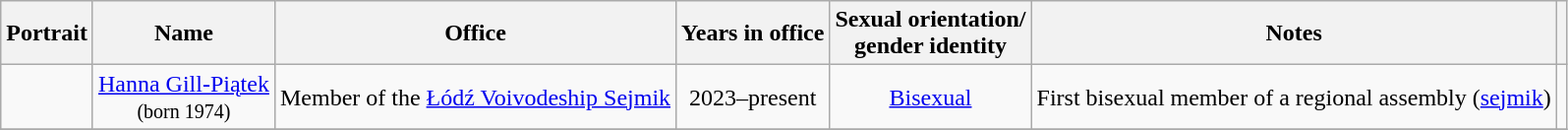<table class="wikitable sortable" style="text-align:center">
<tr>
<th class=unsortable>Portrait</th>
<th>Name</th>
<th>Office</th>
<th>Years in office</th>
<th>Sexual orientation/<br>gender identity</th>
<th class=unsortable>Notes</th>
<th scope="col" class="unsortable"></th>
</tr>
<tr>
<td></td>
<td><a href='#'>Hanna Gill-Piątek</a><br><small>(born 1974)</small></td>
<td>Member of the <a href='#'>Łódź Voivodeship Sejmik</a></td>
<td>2023–present</td>
<td><a href='#'>Bisexual</a></td>
<td>First bisexual member of a regional assembly (<a href='#'>sejmik</a>)</td>
<td></td>
</tr>
<tr>
</tr>
</table>
